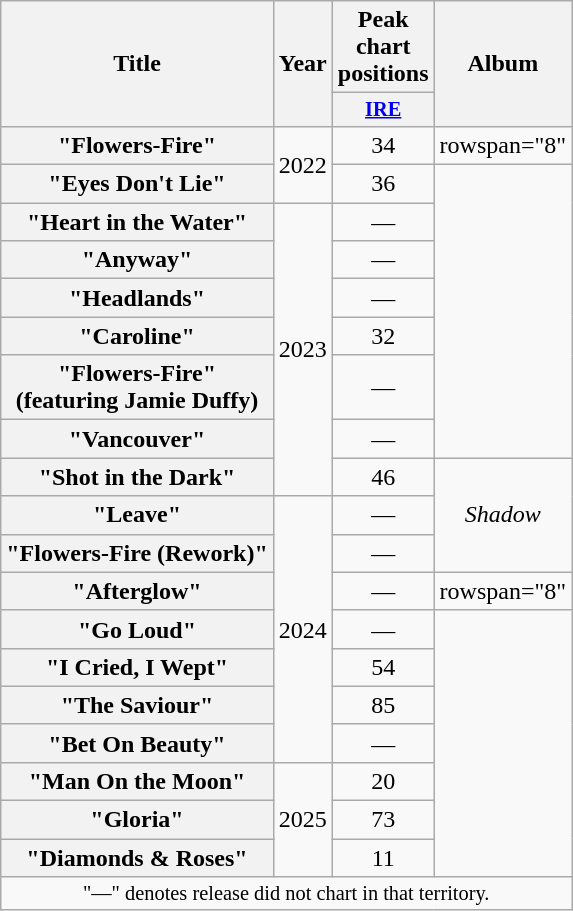<table class="wikitable plainrowheaders" style="text-align:center;">
<tr>
<th scope="col" rowspan="2">Title</th>
<th scope="col" rowspan="2">Year</th>
<th scope="col" colspan="1">Peak chart positions</th>
<th scope="col" rowspan="2">Album</th>
</tr>
<tr>
<th scope="col" style="width:3em;font-size:85%"><a href='#'>IRE</a><br></th>
</tr>
<tr>
<th scope="row">"Flowers-Fire"</th>
<td rowspan="2">2022</td>
<td>34</td>
<td>rowspan="8" </td>
</tr>
<tr>
<th scope="row">"Eyes Don't Lie"</th>
<td>36</td>
</tr>
<tr>
<th scope="row">"Heart in the Water"</th>
<td rowspan="7">2023</td>
<td>—</td>
</tr>
<tr>
<th scope="row">"Anyway"</th>
<td>—</td>
</tr>
<tr>
<th scope="row">"Headlands"</th>
<td>—</td>
</tr>
<tr>
<th scope="row">"Caroline"</th>
<td>32</td>
</tr>
<tr>
<th scope="row">"Flowers-Fire"<br><span>(featuring Jamie Duffy)</span></th>
<td>—</td>
</tr>
<tr>
<th scope="row">"Vancouver"</th>
<td>—</td>
</tr>
<tr>
<th scope="row">"Shot in the Dark"</th>
<td>46</td>
<td rowspan="3"><em>Shadow</em></td>
</tr>
<tr>
<th scope="row">"Leave"</th>
<td rowspan="7">2024</td>
<td>—</td>
</tr>
<tr>
<th scope="row">"Flowers-Fire (Rework)"</th>
<td>—</td>
</tr>
<tr>
<th scope="row">"Afterglow"</th>
<td>—</td>
<td>rowspan="8" </td>
</tr>
<tr>
<th scope="row">"Go Loud"</th>
<td>—</td>
</tr>
<tr>
<th scope="row">"I Cried, I Wept"</th>
<td>54</td>
</tr>
<tr>
<th scope="row">"The Saviour"</th>
<td>85</td>
</tr>
<tr>
<th scope="row">"Bet On Beauty"</th>
<td>—</td>
</tr>
<tr>
<th scope="row">"Man On the Moon"</th>
<td rowspan="3">2025</td>
<td>20</td>
</tr>
<tr>
<th scope="row">"Gloria"</th>
<td>73</td>
</tr>
<tr>
<th scope="row">"Diamonds & Roses"</th>
<td>11</td>
</tr>
<tr>
<td colspan="4" style="font-size:85%">"—" denotes release did not chart in that territory.</td>
</tr>
</table>
